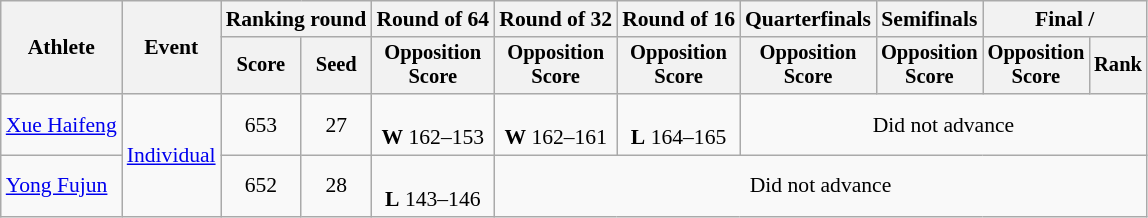<table class="wikitable" style="font-size:90%">
<tr>
<th rowspan="2">Athlete</th>
<th rowspan="2">Event</th>
<th colspan="2">Ranking round</th>
<th>Round of 64</th>
<th>Round of 32</th>
<th>Round of 16</th>
<th>Quarterfinals</th>
<th>Semifinals</th>
<th colspan="2">Final / </th>
</tr>
<tr style="font-size:95%">
<th>Score</th>
<th>Seed</th>
<th>Opposition<br>Score</th>
<th>Opposition<br>Score</th>
<th>Opposition<br>Score</th>
<th>Opposition<br>Score</th>
<th>Opposition<br>Score</th>
<th>Opposition<br>Score</th>
<th>Rank</th>
</tr>
<tr align=center>
<td align=left><a href='#'>Xue Haifeng</a></td>
<td style="text-align:left;" rowspan="2"><a href='#'>Individual</a></td>
<td>653</td>
<td>27</td>
<td><br><strong>W</strong> 162–153</td>
<td><br><strong>W</strong> 162–161</td>
<td><br><strong>L</strong> 164–165</td>
<td colspan=4>Did not advance</td>
</tr>
<tr align=center>
<td align=left><a href='#'>Yong Fujun</a></td>
<td>652</td>
<td>28</td>
<td><br><strong>L</strong> 143–146</td>
<td colspan=6>Did not advance</td>
</tr>
</table>
